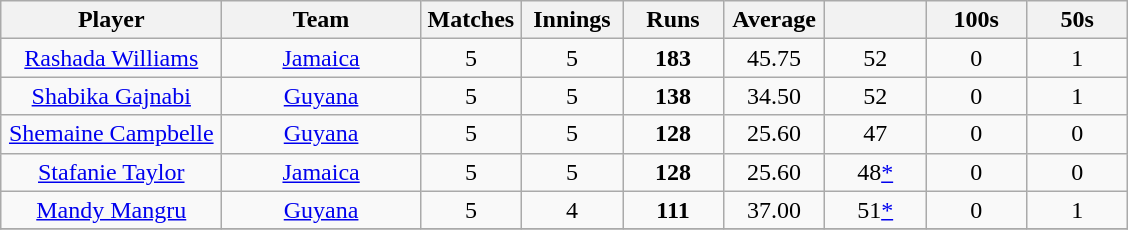<table class="wikitable" style="text-align:center;">
<tr>
<th width=140>Player</th>
<th width=125>Team</th>
<th width=60>Matches</th>
<th width=60>Innings</th>
<th width=60>Runs</th>
<th width=60>Average</th>
<th width=60></th>
<th width=60>100s</th>
<th width=60>50s</th>
</tr>
<tr>
<td><a href='#'>Rashada Williams</a></td>
<td><a href='#'>Jamaica</a></td>
<td>5</td>
<td>5</td>
<td><strong>183</strong></td>
<td>45.75</td>
<td>52</td>
<td>0</td>
<td>1</td>
</tr>
<tr>
<td><a href='#'>Shabika Gajnabi</a></td>
<td><a href='#'>Guyana</a></td>
<td>5</td>
<td>5</td>
<td><strong>138</strong></td>
<td>34.50</td>
<td>52</td>
<td>0</td>
<td>1</td>
</tr>
<tr>
<td><a href='#'>Shemaine Campbelle</a></td>
<td><a href='#'>Guyana</a></td>
<td>5</td>
<td>5</td>
<td><strong>128</strong></td>
<td>25.60</td>
<td>47</td>
<td>0</td>
<td>0</td>
</tr>
<tr>
<td><a href='#'>Stafanie Taylor</a></td>
<td><a href='#'>Jamaica</a></td>
<td>5</td>
<td>5</td>
<td><strong>128</strong></td>
<td>25.60</td>
<td>48<a href='#'>*</a></td>
<td>0</td>
<td>0</td>
</tr>
<tr>
<td><a href='#'>Mandy Mangru</a></td>
<td><a href='#'>Guyana</a></td>
<td>5</td>
<td>4</td>
<td><strong>111</strong></td>
<td>37.00</td>
<td>51<a href='#'>*</a></td>
<td>0</td>
<td>1</td>
</tr>
<tr>
</tr>
</table>
